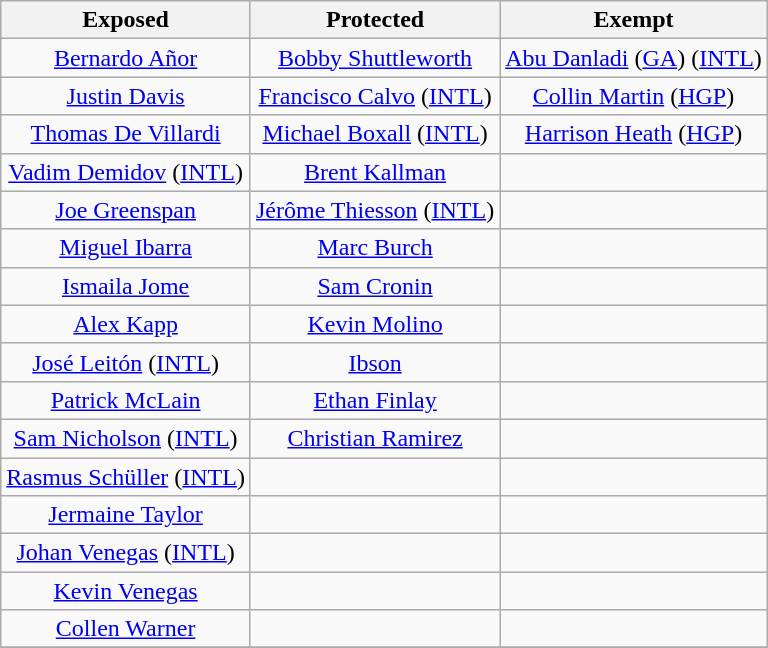<table class="wikitable" style="text-align:center">
<tr>
<th>Exposed</th>
<th>Protected</th>
<th>Exempt</th>
</tr>
<tr>
<td><a href='#'>Bernardo Añor</a></td>
<td><a href='#'>Bobby Shuttleworth</a></td>
<td><a href='#'>Abu Danladi</a> (<a href='#'>GA</a>) (<a href='#'>INTL</a>)</td>
</tr>
<tr>
<td><a href='#'>Justin Davis</a></td>
<td><a href='#'>Francisco Calvo</a> (<a href='#'>INTL</a>)</td>
<td><a href='#'>Collin Martin</a> (<a href='#'>HGP</a>)</td>
</tr>
<tr>
<td><a href='#'>Thomas De Villardi</a></td>
<td><a href='#'>Michael Boxall</a> (<a href='#'>INTL</a>)</td>
<td><a href='#'>Harrison Heath</a> (<a href='#'>HGP</a>)</td>
</tr>
<tr>
<td><a href='#'>Vadim Demidov</a> (<a href='#'>INTL</a>)</td>
<td><a href='#'>Brent Kallman</a></td>
<td></td>
</tr>
<tr>
<td><a href='#'>Joe Greenspan</a></td>
<td><a href='#'>Jérôme Thiesson</a> (<a href='#'>INTL</a>)</td>
<td></td>
</tr>
<tr>
<td><a href='#'>Miguel Ibarra</a></td>
<td><a href='#'>Marc Burch</a></td>
<td></td>
</tr>
<tr>
<td><a href='#'>Ismaila Jome</a></td>
<td><a href='#'>Sam Cronin</a></td>
<td></td>
</tr>
<tr>
<td><a href='#'>Alex Kapp</a></td>
<td><a href='#'>Kevin Molino</a></td>
<td></td>
</tr>
<tr>
<td><a href='#'>José Leitón</a> (<a href='#'>INTL</a>)</td>
<td><a href='#'>Ibson</a></td>
<td></td>
</tr>
<tr>
<td><a href='#'>Patrick McLain</a></td>
<td><a href='#'>Ethan Finlay</a></td>
<td></td>
</tr>
<tr>
<td><a href='#'>Sam Nicholson</a> (<a href='#'>INTL</a>)</td>
<td><a href='#'>Christian Ramirez</a></td>
<td></td>
</tr>
<tr>
<td><a href='#'>Rasmus Schüller</a> (<a href='#'>INTL</a>)</td>
<td></td>
<td></td>
</tr>
<tr>
<td><a href='#'>Jermaine Taylor</a></td>
<td></td>
<td></td>
</tr>
<tr>
<td><a href='#'>Johan Venegas</a> (<a href='#'>INTL</a>)</td>
<td></td>
<td></td>
</tr>
<tr>
<td><a href='#'>Kevin Venegas</a></td>
<td></td>
<td></td>
</tr>
<tr>
<td><a href='#'>Collen Warner</a></td>
<td></td>
<td></td>
</tr>
<tr>
</tr>
</table>
